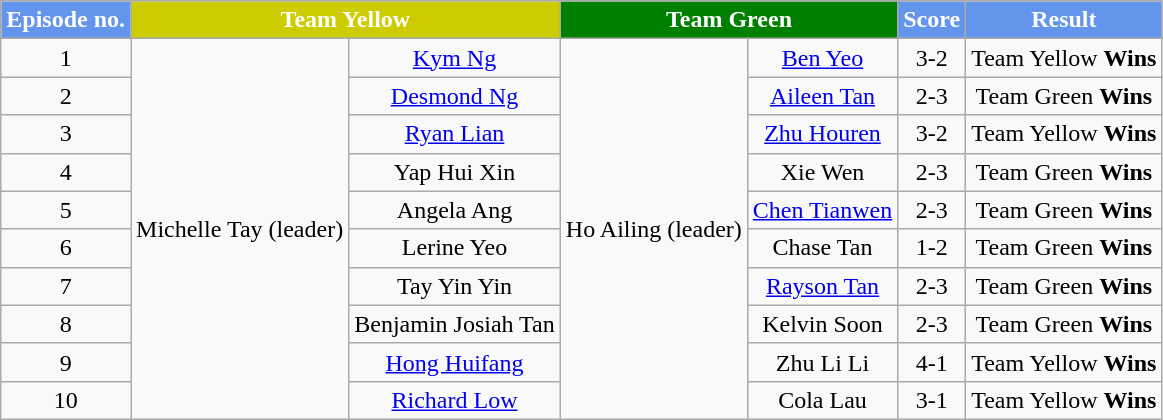<table class="wikitable" style="text-align:center">
<tr>
<th style="background:cornflowerblue; color:white">Episode no.</th>
<th style="background:#CCCC00; color:white" colspan=2>Team Yellow</th>
<th style="background:green; color:white" colspan=2>Team Green</th>
<th style="background:cornflowerblue; color:white">Score</th>
<th style="background:cornflowerblue; color:white">Result</th>
</tr>
<tr>
<td>1</td>
<td rowspan=10>Michelle Tay (leader)</td>
<td><a href='#'>Kym Ng</a></td>
<td rowspan=10>Ho Ailing (leader)</td>
<td><a href='#'>Ben Yeo</a></td>
<td>3-2</td>
<td>Team Yellow <strong>Wins</strong><br> </td>
</tr>
<tr>
<td>2</td>
<td><a href='#'>Desmond Ng</a></td>
<td><a href='#'>Aileen Tan</a></td>
<td>2-3</td>
<td>Team Green <strong>Wins</strong><br> </td>
</tr>
<tr>
<td>3</td>
<td><a href='#'>Ryan Lian</a></td>
<td><a href='#'>Zhu Houren</a></td>
<td>3-2</td>
<td>Team Yellow <strong>Wins</strong><br> </td>
</tr>
<tr>
<td>4</td>
<td>Yap Hui Xin</td>
<td>Xie Wen</td>
<td>2-3</td>
<td>Team Green <strong>Wins</strong><br> </td>
</tr>
<tr>
<td>5</td>
<td>Angela Ang</td>
<td><a href='#'>Chen Tianwen</a></td>
<td>2-3</td>
<td>Team Green <strong>Wins</strong><br> </td>
</tr>
<tr>
<td>6</td>
<td>Lerine Yeo</td>
<td>Chase Tan</td>
<td>1-2</td>
<td>Team Green <strong>Wins</strong><br> </td>
</tr>
<tr>
<td>7</td>
<td>Tay Yin Yin</td>
<td><a href='#'>Rayson Tan</a></td>
<td>2-3</td>
<td>Team Green <strong>Wins</strong><br> </td>
</tr>
<tr>
<td>8</td>
<td>Benjamin Josiah Tan</td>
<td>Kelvin Soon</td>
<td>2-3</td>
<td>Team Green <strong>Wins</strong><br> </td>
</tr>
<tr>
<td>9</td>
<td><a href='#'>Hong Huifang</a></td>
<td>Zhu Li Li</td>
<td>4-1</td>
<td>Team Yellow <strong>Wins</strong><br> </td>
</tr>
<tr>
<td>10</td>
<td><a href='#'>Richard Low</a></td>
<td>Cola Lau</td>
<td>3-1</td>
<td>Team Yellow <strong>Wins</strong><br> </td>
</tr>
</table>
